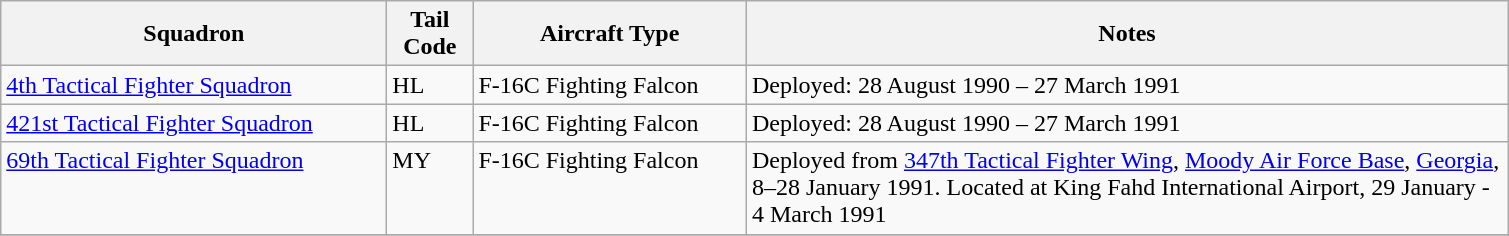<table class="wikitable">
<tr>
<th scope="col" width="250">Squadron</th>
<th scope="col" width="50">Tail Code</th>
<th scope="col" width="175">Aircraft Type</th>
<th scope="col" width="500">Notes</th>
</tr>
<tr valign="top">
<td><a href='#'>4th Tactical Fighter Squadron</a></td>
<td>HL</td>
<td>F-16C Fighting Falcon</td>
<td>Deployed: 28 August 1990 – 27 March 1991</td>
</tr>
<tr valign="top">
<td><a href='#'>421st Tactical Fighter Squadron</a></td>
<td>HL</td>
<td>F-16C Fighting Falcon</td>
<td>Deployed: 28 August 1990 – 27 March 1991</td>
</tr>
<tr valign="top">
<td><a href='#'>69th Tactical Fighter Squadron</a></td>
<td>MY</td>
<td>F-16C Fighting Falcon</td>
<td>Deployed from <a href='#'>347th Tactical Fighter Wing</a>, <a href='#'>Moody Air Force Base</a>, <a href='#'>Georgia</a>, 8–28 January 1991. Located at King Fahd International Airport, 29 January - 4 March 1991</td>
</tr>
<tr>
</tr>
<tr>
</tr>
</table>
